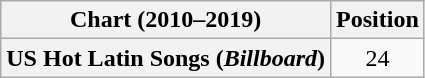<table class="wikitable plainrowheaders" style="text-align:center">
<tr>
<th scope="col">Chart (2010–2019)</th>
<th scope="col">Position</th>
</tr>
<tr>
<th scope="row">US Hot Latin Songs (<em>Billboard</em>)</th>
<td>24</td>
</tr>
</table>
